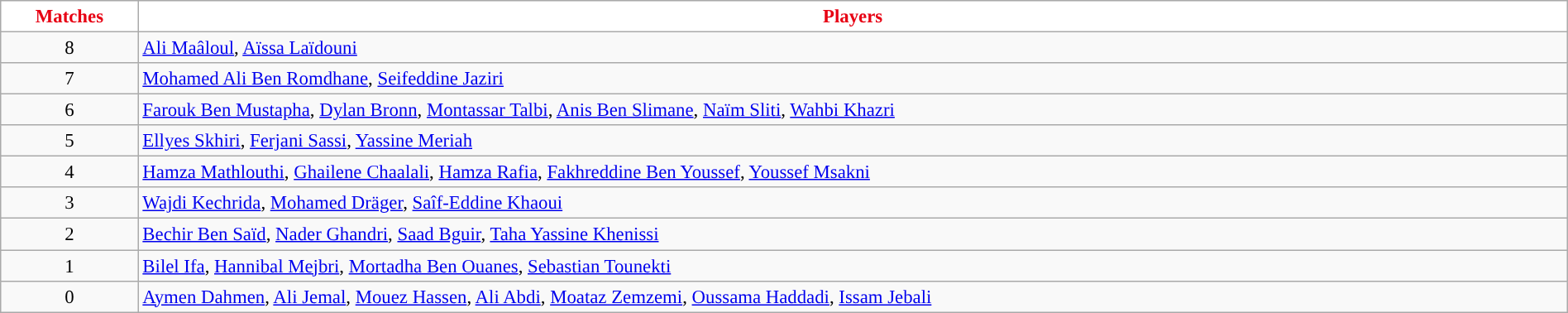<table class="wikitable" style="font-size:95%; width:100%">
<tr>
<th scope="col" style="background:#FFFFFF; color:#E70013; ">Matches</th>
<th scope="col" style="background:#FFFFFF; color:#E70013; "><strong>Players</strong></th>
</tr>
<tr>
<td align="center">8</td>
<td><a href='#'>Ali Maâloul</a>, <a href='#'>Aïssa Laïdouni</a></td>
</tr>
<tr>
<td align="center">7</td>
<td><a href='#'>Mohamed Ali Ben Romdhane</a>, <a href='#'>Seifeddine Jaziri</a></td>
</tr>
<tr>
<td align="center">6</td>
<td><a href='#'>Farouk Ben Mustapha</a>, <a href='#'>Dylan Bronn</a>, <a href='#'>Montassar Talbi</a>, <a href='#'>Anis Ben Slimane</a>, <a href='#'>Naïm Sliti</a>, <a href='#'>Wahbi Khazri</a></td>
</tr>
<tr>
<td align="center">5</td>
<td><a href='#'>Ellyes Skhiri</a>, <a href='#'>Ferjani Sassi</a>, <a href='#'>Yassine Meriah</a></td>
</tr>
<tr>
<td align="center">4</td>
<td><a href='#'>Hamza Mathlouthi</a>, <a href='#'>Ghailene Chaalali</a>, <a href='#'>Hamza Rafia</a>, <a href='#'>Fakhreddine Ben Youssef</a>, <a href='#'>Youssef Msakni</a></td>
</tr>
<tr>
<td align="center">3</td>
<td><a href='#'>Wajdi Kechrida</a>, <a href='#'>Mohamed Dräger</a>, <a href='#'>Saîf-Eddine Khaoui</a></td>
</tr>
<tr>
<td align="center">2</td>
<td><a href='#'>Bechir Ben Saïd</a>, <a href='#'>Nader Ghandri</a>, <a href='#'>Saad Bguir</a>, <a href='#'>Taha Yassine Khenissi</a></td>
</tr>
<tr>
<td align="center">1</td>
<td><a href='#'>Bilel Ifa</a>, <a href='#'>Hannibal Mejbri</a>, <a href='#'>Mortadha Ben Ouanes</a>, <a href='#'>Sebastian Tounekti</a></td>
</tr>
<tr>
<td align="center">0</td>
<td><a href='#'>Aymen Dahmen</a>, <a href='#'>Ali Jemal</a>, <a href='#'>Mouez Hassen</a>, <a href='#'>Ali Abdi</a>, <a href='#'>Moataz Zemzemi</a>, <a href='#'>Oussama Haddadi</a>, <a href='#'>Issam Jebali</a></td>
</tr>
</table>
